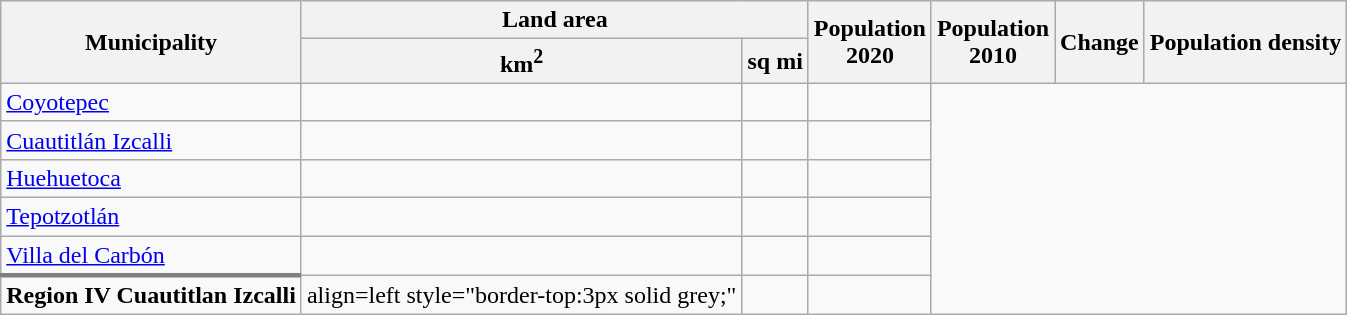<table class="wikitable sortable" style="text-align:right;">
<tr>
<th scope="col"  rowspan=2>Municipality</th>
<th scope="col" data-sort-type="number"  colspan=2>Land area</th>
<th scope="col"  rowspan=2>Population<br>2020</th>
<th scope="col"  rowspan=2>Population<br>2010</th>
<th scope="col"  rowspan=2>Change</th>
<th scope="col"  rowspan=2>Population density</th>
</tr>
<tr>
<th>km<sup>2</sup></th>
<th>sq mi</th>
</tr>
<tr>
<td align=left><a href='#'>Coyotepec</a></td>
<td></td>
<td></td>
<td></td>
</tr>
<tr>
<td align=left><a href='#'>Cuautitlán Izcalli</a></td>
<td></td>
<td></td>
<td></td>
</tr>
<tr>
<td align=left><a href='#'>Huehuetoca</a></td>
<td></td>
<td></td>
<td></td>
</tr>
<tr>
<td align=left><a href='#'>Tepotzotlán</a></td>
<td></td>
<td></td>
<td></td>
</tr>
<tr>
<td align=left><a href='#'>Villa del Carbón</a></td>
<td></td>
<td></td>
<td></td>
</tr>
<tr>
<td align=left style="border-top:3px solid grey;"><strong>Region IV Cuautitlan Izcalli</strong></td>
<td>align=left style="border-top:3px solid grey;" </td>
<td></td>
<td></td>
</tr>
</table>
